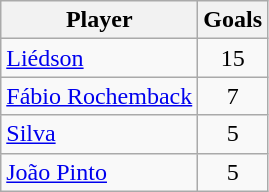<table class="wikitable">
<tr>
<th>Player</th>
<th>Goals</th>
</tr>
<tr>
<td> <a href='#'>Liédson</a></td>
<td style="text-align:center;">15</td>
</tr>
<tr>
<td> <a href='#'>Fábio Rochemback</a></td>
<td style="text-align:center;">7</td>
</tr>
<tr>
<td> <a href='#'>Silva</a></td>
<td style="text-align:center;">5</td>
</tr>
<tr>
<td> <a href='#'>João Pinto</a></td>
<td style="text-align:center;">5</td>
</tr>
</table>
